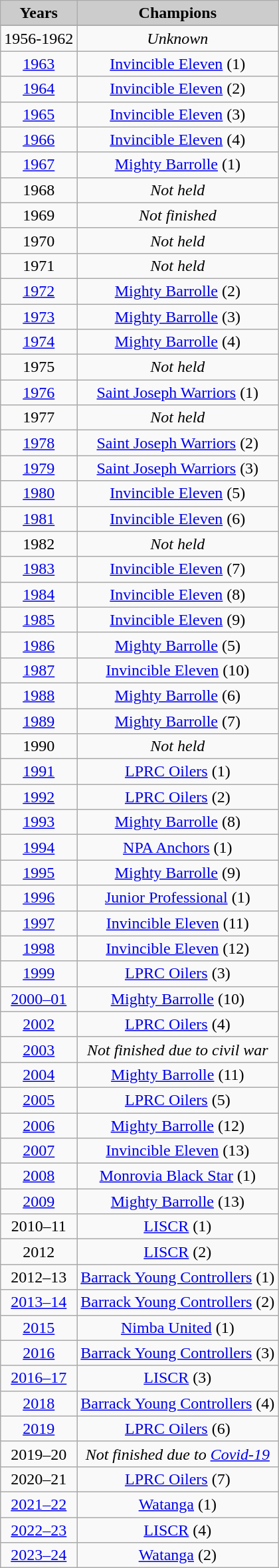<table class="wikitable" style="text-align: center;">
<tr bgcolor="#CCCCCC">
<td><strong>Years</strong></td>
<td><strong>Champions</strong></td>
</tr>
<tr bgcolor="#EFEFEF">
</tr>
<tr>
<td>1956-1962</td>
<td><em>Unknown</em></td>
</tr>
<tr>
<td><a href='#'>1963</a></td>
<td><a href='#'>Invincible Eleven</a> (1)</td>
</tr>
<tr>
<td><a href='#'>1964</a></td>
<td><a href='#'>Invincible Eleven</a> (2)</td>
</tr>
<tr>
<td><a href='#'>1965</a></td>
<td><a href='#'>Invincible Eleven</a> (3)</td>
</tr>
<tr>
<td><a href='#'>1966</a></td>
<td><a href='#'>Invincible Eleven</a> (4)</td>
</tr>
<tr>
<td><a href='#'>1967</a></td>
<td><a href='#'>Mighty Barrolle</a> (1)</td>
</tr>
<tr>
<td>1968</td>
<td><em>Not held</em></td>
</tr>
<tr>
<td>1969</td>
<td><em>Not finished</em></td>
</tr>
<tr>
<td>1970</td>
<td><em>Not held</em></td>
</tr>
<tr>
<td>1971</td>
<td><em>Not held</em></td>
</tr>
<tr>
<td><a href='#'>1972</a></td>
<td><a href='#'>Mighty Barrolle</a> (2)</td>
</tr>
<tr>
<td><a href='#'>1973</a></td>
<td><a href='#'>Mighty Barrolle</a> (3)</td>
</tr>
<tr>
<td><a href='#'>1974</a></td>
<td><a href='#'>Mighty Barrolle</a> (4)</td>
</tr>
<tr>
<td>1975</td>
<td><em>Not held</em></td>
</tr>
<tr>
<td><a href='#'>1976</a></td>
<td><a href='#'>Saint Joseph Warriors</a> (1)</td>
</tr>
<tr>
<td>1977</td>
<td><em>Not held</em></td>
</tr>
<tr>
<td><a href='#'>1978</a></td>
<td><a href='#'>Saint Joseph Warriors</a> (2)</td>
</tr>
<tr>
<td><a href='#'>1979</a></td>
<td><a href='#'>Saint Joseph Warriors</a> (3)</td>
</tr>
<tr>
<td><a href='#'>1980</a></td>
<td><a href='#'>Invincible Eleven</a> (5)</td>
</tr>
<tr>
<td><a href='#'>1981</a></td>
<td><a href='#'>Invincible Eleven</a> (6)</td>
</tr>
<tr>
<td>1982</td>
<td><em>Not held</em></td>
</tr>
<tr>
<td><a href='#'>1983</a></td>
<td><a href='#'>Invincible Eleven</a> (7)</td>
</tr>
<tr>
<td><a href='#'>1984</a></td>
<td><a href='#'>Invincible Eleven</a> (8)</td>
</tr>
<tr>
<td><a href='#'>1985</a></td>
<td><a href='#'>Invincible Eleven</a> (9)</td>
</tr>
<tr>
<td><a href='#'>1986</a></td>
<td><a href='#'>Mighty Barrolle</a> (5)</td>
</tr>
<tr>
<td><a href='#'>1987</a></td>
<td><a href='#'>Invincible Eleven</a> (10)</td>
</tr>
<tr>
<td><a href='#'>1988</a></td>
<td><a href='#'>Mighty Barrolle</a> (6)</td>
</tr>
<tr>
<td><a href='#'>1989</a></td>
<td><a href='#'>Mighty Barrolle</a> (7)</td>
</tr>
<tr>
<td>1990</td>
<td><em>Not held</em></td>
</tr>
<tr>
<td><a href='#'>1991</a></td>
<td><a href='#'>LPRC Oilers</a> (1)</td>
</tr>
<tr>
<td><a href='#'>1992</a></td>
<td><a href='#'>LPRC Oilers</a> (2)</td>
</tr>
<tr>
<td><a href='#'>1993</a></td>
<td><a href='#'>Mighty Barrolle</a> (8)</td>
</tr>
<tr>
<td><a href='#'>1994</a></td>
<td><a href='#'>NPA Anchors</a> (1)</td>
</tr>
<tr>
<td><a href='#'>1995</a></td>
<td><a href='#'>Mighty Barrolle</a> (9)</td>
</tr>
<tr>
<td><a href='#'>1996</a></td>
<td><a href='#'>Junior Professional</a> (1)</td>
</tr>
<tr>
<td><a href='#'>1997</a></td>
<td><a href='#'>Invincible Eleven</a> (11)</td>
</tr>
<tr>
<td><a href='#'>1998</a></td>
<td><a href='#'>Invincible Eleven</a> (12)</td>
</tr>
<tr>
<td><a href='#'>1999</a></td>
<td><a href='#'>LPRC Oilers</a> (3)</td>
</tr>
<tr>
<td><a href='#'>2000–01</a></td>
<td><a href='#'>Mighty Barrolle</a> (10)</td>
</tr>
<tr>
<td><a href='#'>2002</a></td>
<td><a href='#'>LPRC Oilers</a> (4)</td>
</tr>
<tr>
<td><a href='#'>2003</a></td>
<td><em>Not finished due to civil war</em></td>
</tr>
<tr>
<td><a href='#'>2004</a></td>
<td><a href='#'>Mighty Barrolle</a> (11)</td>
</tr>
<tr>
<td><a href='#'>2005</a></td>
<td><a href='#'>LPRC Oilers</a> (5)</td>
</tr>
<tr>
<td><a href='#'>2006</a></td>
<td><a href='#'>Mighty Barrolle</a> (12)</td>
</tr>
<tr>
<td><a href='#'>2007</a></td>
<td><a href='#'>Invincible Eleven</a> (13)</td>
</tr>
<tr>
<td><a href='#'>2008</a></td>
<td><a href='#'>Monrovia Black Star</a> (1)</td>
</tr>
<tr>
<td><a href='#'>2009</a></td>
<td><a href='#'>Mighty Barrolle</a> (13)</td>
</tr>
<tr>
<td>2010–11</td>
<td><a href='#'>LISCR</a> (1)</td>
</tr>
<tr>
<td>2012</td>
<td><a href='#'>LISCR</a> (2)</td>
</tr>
<tr>
<td>2012–13</td>
<td><a href='#'>Barrack Young Controllers</a> (1)</td>
</tr>
<tr>
<td><a href='#'>2013–14</a></td>
<td><a href='#'>Barrack Young Controllers</a> (2)</td>
</tr>
<tr>
<td><a href='#'>2015</a></td>
<td><a href='#'>Nimba United</a> (1)</td>
</tr>
<tr>
<td><a href='#'>2016</a></td>
<td><a href='#'>Barrack Young Controllers</a> (3)</td>
</tr>
<tr>
<td><a href='#'>2016–17</a></td>
<td><a href='#'>LISCR</a> (3)</td>
</tr>
<tr>
<td><a href='#'>2018</a></td>
<td><a href='#'>Barrack Young Controllers</a> (4)</td>
</tr>
<tr>
<td><a href='#'>2019</a></td>
<td><a href='#'>LPRC Oilers</a> (6)</td>
</tr>
<tr>
<td>2019–20</td>
<td><em>Not finished due to <a href='#'>Covid-19</a></em></td>
</tr>
<tr>
<td>2020–21</td>
<td><a href='#'>LPRC Oilers</a> (7)</td>
</tr>
<tr>
<td><a href='#'>2021–22</a></td>
<td><a href='#'>Watanga</a> (1)</td>
</tr>
<tr>
<td><a href='#'>2022–23</a></td>
<td><a href='#'>LISCR</a> (4)</td>
</tr>
<tr>
<td><a href='#'>2023–24</a></td>
<td><a href='#'>Watanga</a> (2)</td>
</tr>
</table>
